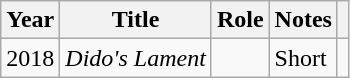<table class="wikitable sortable">
<tr>
<th>Year</th>
<th>Title</th>
<th>Role</th>
<th>Notes</th>
<th class="unsortable"></th>
</tr>
<tr>
<td>2018</td>
<td><em>Dido's Lament</em></td>
<td></td>
<td>Short</td>
<td></td>
</tr>
</table>
